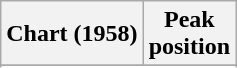<table class="wikitable sortable plainrowheaders">
<tr>
<th scope=col>Chart (1958)</th>
<th scope=col>Peak<br>position</th>
</tr>
<tr>
</tr>
<tr>
</tr>
<tr>
</tr>
<tr>
</tr>
<tr>
</tr>
</table>
